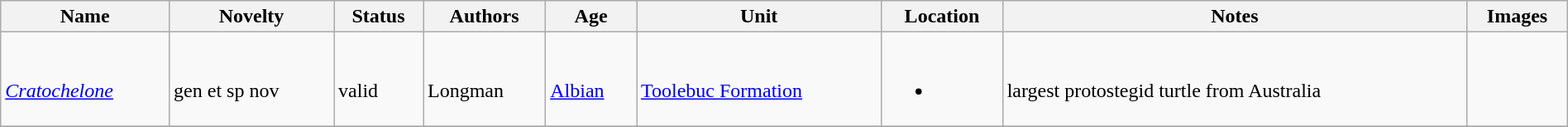<table class="wikitable sortable" align="center" width="100%">
<tr>
<th>Name</th>
<th>Novelty</th>
<th>Status</th>
<th>Authors</th>
<th>Age</th>
<th>Unit</th>
<th>Location</th>
<th>Notes</th>
<th>Images</th>
</tr>
<tr>
<td><br><em><a href='#'>Cratochelone</a></em></td>
<td><br>gen et sp nov</td>
<td><br>valid</td>
<td><br>Longman</td>
<td><br><a href='#'>Albian</a></td>
<td><br><a href='#'>Toolebuc Formation</a></td>
<td><br><ul><li></li></ul></td>
<td><br>largest protostegid turtle from Australia</td>
<td></td>
</tr>
<tr>
</tr>
</table>
